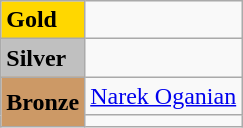<table class="wikitable">
<tr>
<td bgcolor="gold"><strong>Gold</strong></td>
<td></td>
</tr>
<tr>
<td bgcolor="silver"><strong>Silver</strong></td>
<td></td>
</tr>
<tr>
<td rowspan="2" bgcolor="#cc9966"><strong>Bronze</strong></td>
<td> <a href='#'>Narek Oganian</a> </td>
</tr>
<tr>
<td></td>
</tr>
</table>
